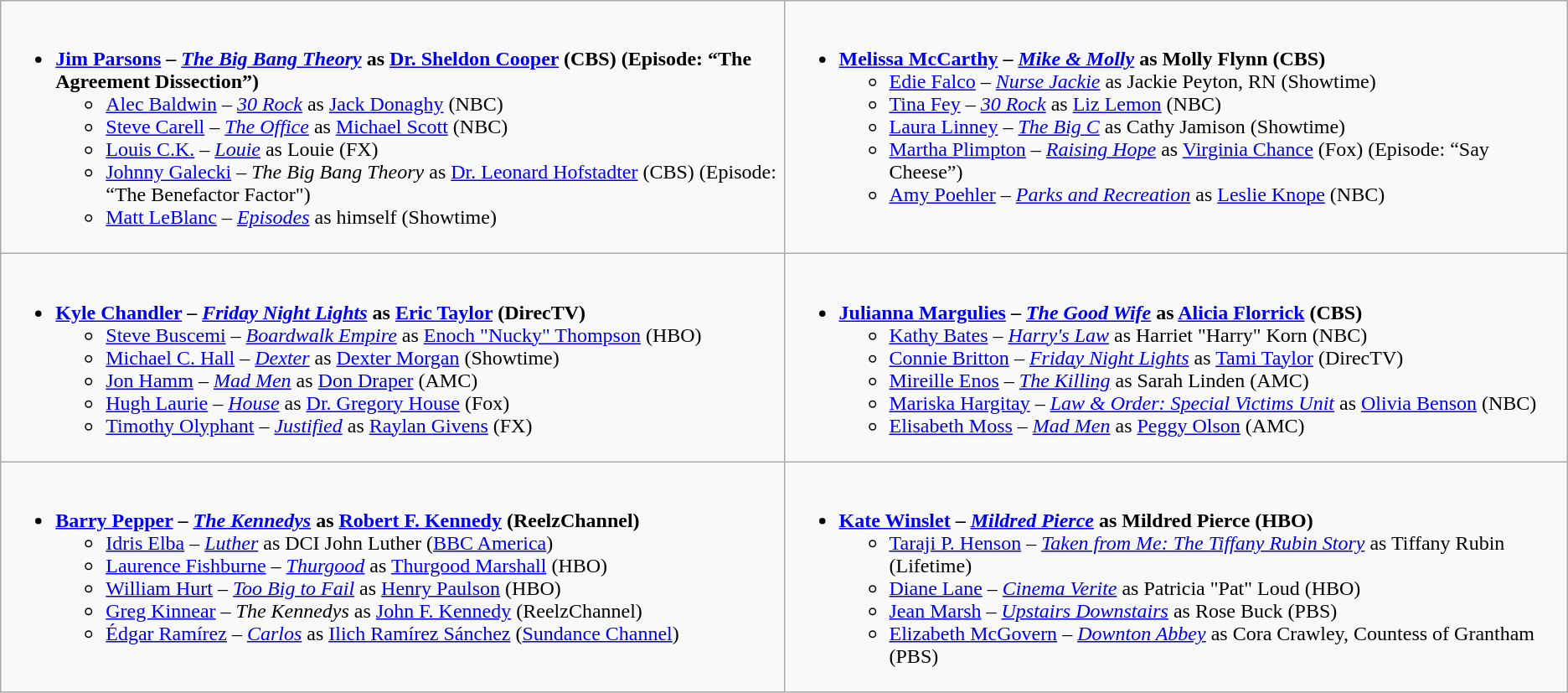<table class="wikitable">
<tr>
<td style="vertical-align:top;" width="50%"><br><ul><li><strong><a href='#'>Jim Parsons</a> – <em><a href='#'>The Big Bang Theory</a></em> as <a href='#'>Dr. Sheldon Cooper</a> (CBS) (Episode: “The Agreement Dissection”)</strong><ul><li><a href='#'>Alec Baldwin</a> – <em><a href='#'>30 Rock</a></em> as <a href='#'>Jack Donaghy</a> (NBC)</li><li><a href='#'>Steve Carell</a> – <em><a href='#'>The Office</a></em> as <a href='#'>Michael Scott</a> (NBC)</li><li><a href='#'>Louis C.K.</a> – <em><a href='#'>Louie</a></em> as Louie (FX)</li><li><a href='#'>Johnny Galecki</a> – <em>The Big Bang Theory</em> as <a href='#'>Dr. Leonard Hofstadter</a> (CBS) (Episode: “The Benefactor Factor")</li><li><a href='#'>Matt LeBlanc</a> – <em><a href='#'>Episodes</a></em> as himself (Showtime)</li></ul></li></ul></td>
<td style="vertical-align:top;" width="50%"><br><ul><li><strong><a href='#'>Melissa McCarthy</a> – <em><a href='#'>Mike & Molly</a></em> as Molly Flynn (CBS)</strong><ul><li><a href='#'>Edie Falco</a> – <em><a href='#'>Nurse Jackie</a></em> as Jackie Peyton, RN (Showtime)</li><li><a href='#'>Tina Fey</a> – <em><a href='#'>30 Rock</a></em> as <a href='#'>Liz Lemon</a> (NBC)</li><li><a href='#'>Laura Linney</a> – <em><a href='#'>The Big C</a></em> as Cathy Jamison (Showtime)</li><li><a href='#'>Martha Plimpton</a> – <em><a href='#'>Raising Hope</a></em> as <a href='#'>Virginia Chance</a> (Fox) (Episode: “Say Cheese”)</li><li><a href='#'>Amy Poehler</a> – <em><a href='#'>Parks and Recreation</a></em> as <a href='#'>Leslie Knope</a> (NBC)</li></ul></li></ul></td>
</tr>
<tr>
<td style="vertical-align:top;" width="50%"><br><ul><li><strong><a href='#'>Kyle Chandler</a> – <em><a href='#'>Friday Night Lights</a></em> as <a href='#'>Eric Taylor</a> (DirecTV)</strong><ul><li><a href='#'>Steve Buscemi</a> – <em><a href='#'>Boardwalk Empire</a></em> as <a href='#'>Enoch "Nucky" Thompson</a> (HBO)</li><li><a href='#'>Michael C. Hall</a> – <em><a href='#'>Dexter</a></em> as <a href='#'>Dexter Morgan</a> (Showtime)</li><li><a href='#'>Jon Hamm</a> – <em><a href='#'>Mad Men</a></em> as <a href='#'>Don Draper</a> (AMC)</li><li><a href='#'>Hugh Laurie</a> – <em><a href='#'>House</a></em> as <a href='#'>Dr. Gregory House</a> (Fox)</li><li><a href='#'>Timothy Olyphant</a> – <em><a href='#'>Justified</a></em> as <a href='#'>Raylan Givens</a> (FX)</li></ul></li></ul></td>
<td style="vertical-align:top;" width="50%"><br><ul><li><strong><a href='#'>Julianna Margulies</a> – <em><a href='#'>The Good Wife</a></em> as <a href='#'>Alicia Florrick</a> (CBS)</strong><ul><li><a href='#'>Kathy Bates</a> – <em><a href='#'>Harry's Law</a></em> as Harriet "Harry" Korn (NBC)</li><li><a href='#'>Connie Britton</a> – <em><a href='#'>Friday Night Lights</a></em> as <a href='#'>Tami Taylor</a> (DirecTV)</li><li><a href='#'>Mireille Enos</a> – <em><a href='#'>The Killing</a></em> as Sarah Linden (AMC)</li><li><a href='#'>Mariska Hargitay</a> – <em><a href='#'>Law & Order: Special Victims Unit</a></em> as <a href='#'>Olivia Benson</a> (NBC)</li><li><a href='#'>Elisabeth Moss</a> – <em><a href='#'>Mad Men</a></em> as <a href='#'>Peggy Olson</a> (AMC)</li></ul></li></ul></td>
</tr>
<tr>
<td style="vertical-align:top;" width="50%"><br><ul><li><strong><a href='#'>Barry Pepper</a> – <em><a href='#'>The Kennedys</a></em> as <a href='#'>Robert F. Kennedy</a> (ReelzChannel)</strong><ul><li><a href='#'>Idris Elba</a> – <em><a href='#'>Luther</a></em> as DCI John Luther (<a href='#'>BBC America</a>)</li><li><a href='#'>Laurence Fishburne</a> – <em><a href='#'>Thurgood</a></em> as <a href='#'>Thurgood Marshall</a> (HBO)</li><li><a href='#'>William Hurt</a> – <em><a href='#'>Too Big to Fail</a></em> as <a href='#'>Henry Paulson</a> (HBO)</li><li><a href='#'>Greg Kinnear</a> – <em>The Kennedys</em> as <a href='#'>John F. Kennedy</a> (ReelzChannel)</li><li><a href='#'>Édgar Ramírez</a> – <em><a href='#'>Carlos</a></em> as <a href='#'>Ilich Ramírez Sánchez</a> (<a href='#'>Sundance Channel</a>)</li></ul></li></ul></td>
<td style="vertical-align:top;" width="50%"><br><ul><li><strong><a href='#'>Kate Winslet</a> – <em><a href='#'>Mildred Pierce</a></em> as Mildred Pierce (HBO)</strong><ul><li><a href='#'>Taraji P. Henson</a> – <em><a href='#'>Taken from Me: The Tiffany Rubin Story</a></em> as Tiffany Rubin (Lifetime)</li><li><a href='#'>Diane Lane</a> – <em><a href='#'>Cinema Verite</a></em> as Patricia "Pat" Loud (HBO)</li><li><a href='#'>Jean Marsh</a> – <em><a href='#'>Upstairs Downstairs</a></em> as Rose Buck (PBS)</li><li><a href='#'>Elizabeth McGovern</a> – <em><a href='#'>Downton Abbey</a></em> as Cora Crawley, Countess of Grantham (PBS)</li></ul></li></ul></td>
</tr>
</table>
